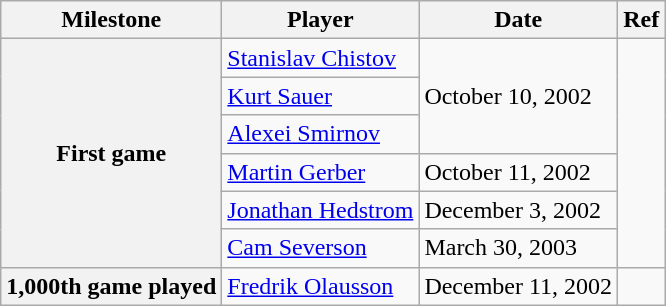<table class="wikitable">
<tr>
<th scope="col">Milestone</th>
<th scope="col">Player</th>
<th scope="col">Date</th>
<th scope="col">Ref</th>
</tr>
<tr>
<th rowspan=6>First game</th>
<td><a href='#'>Stanislav Chistov</a></td>
<td rowspan=3>October 10, 2002</td>
<td rowspan=6></td>
</tr>
<tr>
<td><a href='#'>Kurt Sauer</a></td>
</tr>
<tr>
<td><a href='#'>Alexei Smirnov</a></td>
</tr>
<tr>
<td><a href='#'>Martin Gerber</a></td>
<td>October 11, 2002</td>
</tr>
<tr>
<td><a href='#'>Jonathan Hedstrom</a></td>
<td>December 3, 2002</td>
</tr>
<tr>
<td><a href='#'>Cam Severson</a></td>
<td>March 30, 2003</td>
</tr>
<tr>
<th>1,000th game played</th>
<td><a href='#'>Fredrik Olausson</a></td>
<td>December 11, 2002</td>
<td></td>
</tr>
</table>
